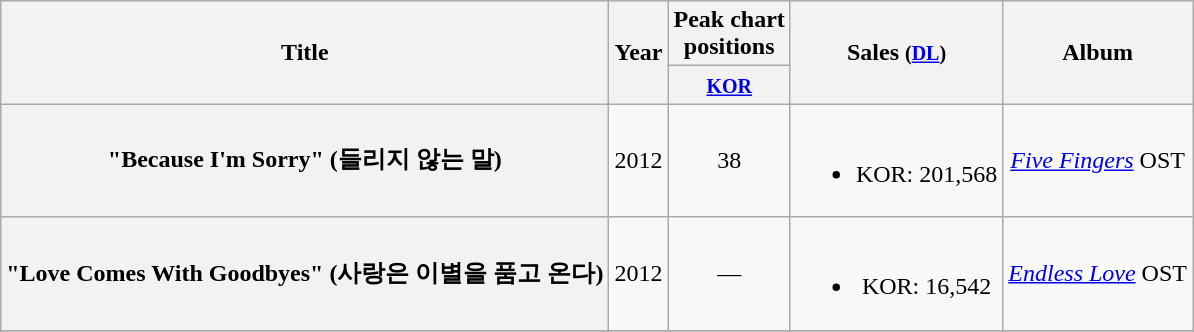<table class="wikitable plainrowheaders" style="text-align:center;">
<tr>
<th scope="col" rowspan="2">Title</th>
<th scope="col" rowspan="2">Year</th>
<th scope="col" colspan="1">Peak chart <br> positions</th>
<th scope="col" rowspan="2">Sales <small>(<a href='#'>DL</a>)</small></th>
<th scope="col" rowspan="2">Album</th>
</tr>
<tr>
<th><small><a href='#'>KOR</a></small><br></th>
</tr>
<tr>
<th scope="row">"Because I'm Sorry" (들리지 않는 말)</th>
<td>2012</td>
<td>38</td>
<td><br><ul><li>KOR: 201,568</li></ul></td>
<td><em><a href='#'>Five Fingers</a></em> OST</td>
</tr>
<tr>
<th scope="row">"Love Comes With Goodbyes" (사랑은 이별을 품고 온다)</th>
<td>2012</td>
<td>—</td>
<td><br><ul><li>KOR: 16,542</li></ul></td>
<td><em><a href='#'>Endless Love</a></em> OST</td>
</tr>
<tr>
</tr>
</table>
